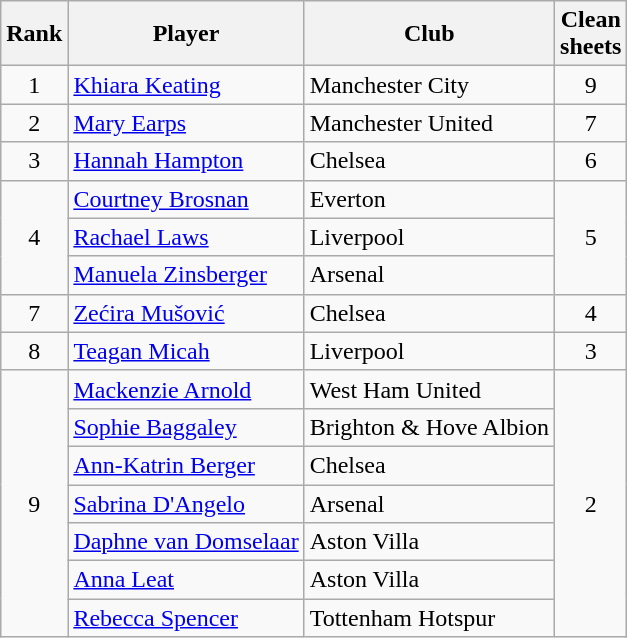<table class="wikitable" style="text-align:center">
<tr>
<th>Rank</th>
<th>Player</th>
<th>Club</th>
<th>Clean<br>sheets</th>
</tr>
<tr>
<td>1</td>
<td align="left"> <a href='#'>Khiara Keating</a></td>
<td align="left">Manchester City</td>
<td>9</td>
</tr>
<tr>
<td>2</td>
<td align="left"> <a href='#'>Mary Earps</a></td>
<td align="left">Manchester United</td>
<td>7</td>
</tr>
<tr>
<td>3</td>
<td align="left"> <a href='#'>Hannah Hampton</a></td>
<td align="left">Chelsea</td>
<td>6</td>
</tr>
<tr>
<td rowspan=3>4</td>
<td align="left"> <a href='#'>Courtney Brosnan</a></td>
<td align="left">Everton</td>
<td rowspan=3>5</td>
</tr>
<tr>
<td align="left"> <a href='#'>Rachael Laws</a></td>
<td align="left">Liverpool</td>
</tr>
<tr>
<td align="left"> <a href='#'>Manuela Zinsberger</a></td>
<td align="left">Arsenal</td>
</tr>
<tr>
<td>7</td>
<td align="left"> <a href='#'>Zećira Mušović</a></td>
<td align="left">Chelsea</td>
<td>4</td>
</tr>
<tr>
<td>8</td>
<td align="left"> <a href='#'>Teagan Micah</a></td>
<td align="left">Liverpool</td>
<td>3</td>
</tr>
<tr>
<td rowspan=7>9</td>
<td align="left"> <a href='#'>Mackenzie Arnold</a></td>
<td align="left">West Ham United</td>
<td rowspan=7>2</td>
</tr>
<tr>
<td align="left"> <a href='#'>Sophie Baggaley</a></td>
<td align="left">Brighton & Hove Albion</td>
</tr>
<tr>
<td align="left"> <a href='#'>Ann-Katrin Berger</a></td>
<td align="left">Chelsea</td>
</tr>
<tr>
<td align="left"> <a href='#'>Sabrina D'Angelo</a></td>
<td align="left">Arsenal</td>
</tr>
<tr>
<td align="left"> <a href='#'>Daphne van Domselaar</a></td>
<td align="left">Aston Villa</td>
</tr>
<tr>
<td align="left"> <a href='#'>Anna Leat</a></td>
<td align="left">Aston Villa</td>
</tr>
<tr>
<td align="left"> <a href='#'>Rebecca Spencer</a></td>
<td align="left">Tottenham Hotspur</td>
</tr>
</table>
